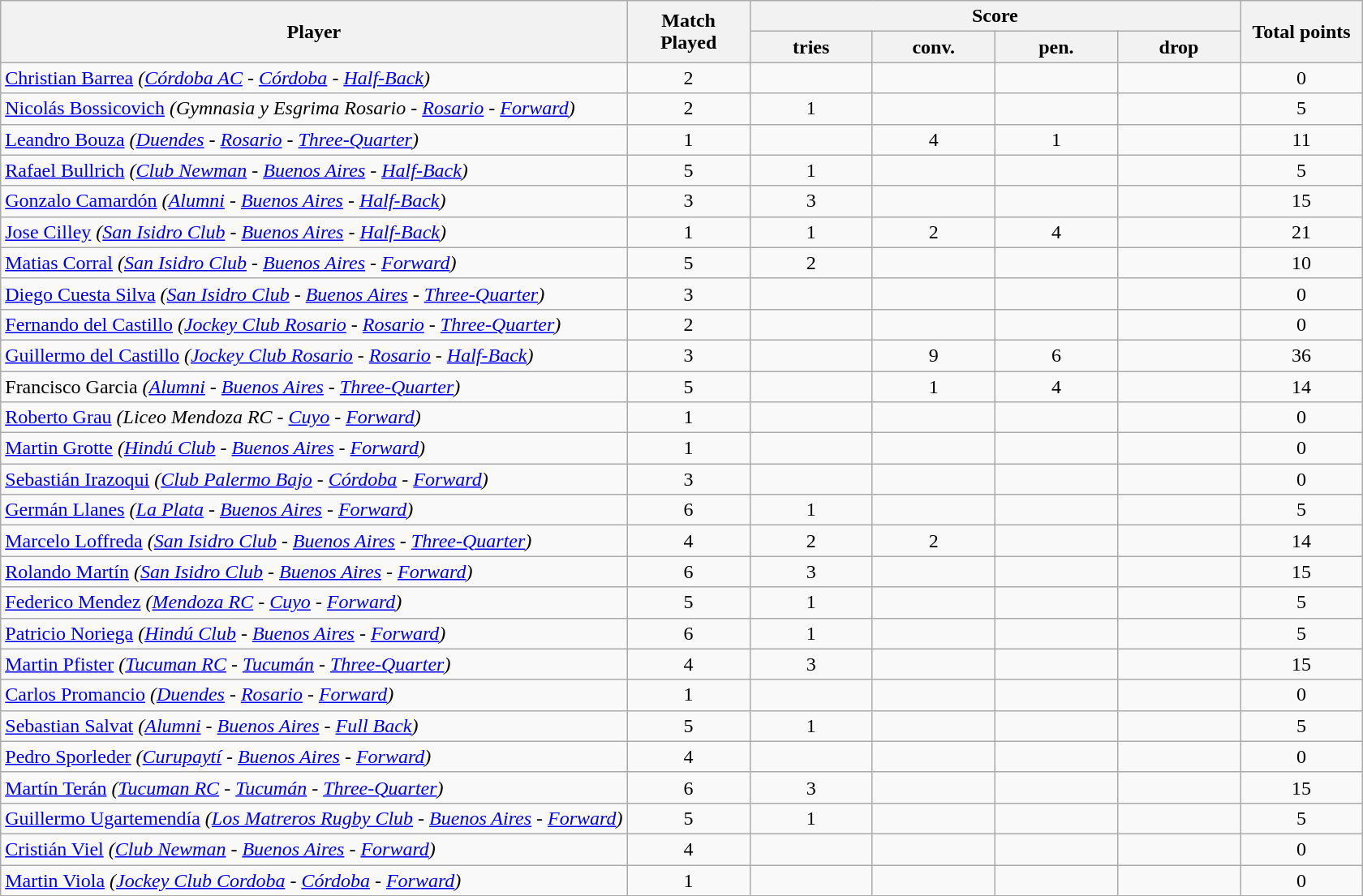<table class="wikitable sortable">
<tr>
<th rowspan=2 width="46%">Player</th>
<th rowspan=2 width="9%">Match <br>Played</th>
<th colspan=4 width="36%">Score</th>
<th rowspan=2 width="9%">Total points</th>
</tr>
<tr>
<th width="9%">tries</th>
<th width="9%">conv.</th>
<th width="9%">pen.</th>
<th width="9%">drop</th>
</tr>
<tr align=center>
<td align=left><a href='#'>Christian Barrea</a> <em>(<a href='#'>Córdoba AC</a> - <a href='#'>Córdoba</a> - <a href='#'>Half-Back</a>)</em></td>
<td>2</td>
<td></td>
<td></td>
<td></td>
<td></td>
<td>0</td>
</tr>
<tr align=center>
<td align=left><a href='#'>Nicolás Bossicovich</a>  <em>(Gymnasia y Esgrima Rosario - <a href='#'>Rosario</a> - <a href='#'>Forward</a>)</em></td>
<td>2</td>
<td>1</td>
<td></td>
<td></td>
<td></td>
<td>5</td>
</tr>
<tr align=center>
<td align=left><a href='#'>Leandro Bouza</a> <em>(<a href='#'>Duendes</a> - <a href='#'>Rosario</a> - <a href='#'>Three-Quarter</a>)</em></td>
<td>1</td>
<td></td>
<td>4</td>
<td>1</td>
<td></td>
<td>11</td>
</tr>
<tr align=center>
<td align=left><a href='#'>Rafael Bullrich</a> <em>(<a href='#'>Club Newman</a> - <a href='#'>Buenos Aires</a> - <a href='#'>Half-Back</a>)</em></td>
<td>5</td>
<td>1</td>
<td></td>
<td></td>
<td></td>
<td>5</td>
</tr>
<tr align=center>
<td align=left><a href='#'>Gonzalo Camardón</a>  <em>(<a href='#'>Alumni</a> - <a href='#'>Buenos Aires</a> - <a href='#'>Half-Back</a>)</em></td>
<td>3</td>
<td>3</td>
<td></td>
<td></td>
<td></td>
<td>15</td>
</tr>
<tr align=center>
<td align=left><a href='#'>Jose Cilley</a> <em>(<a href='#'>San Isidro Club</a> - <a href='#'>Buenos Aires</a> - <a href='#'>Half-Back</a>)</em></td>
<td>1</td>
<td>1</td>
<td>2</td>
<td>4</td>
<td></td>
<td>21</td>
</tr>
<tr align=center>
<td align=left><a href='#'>Matias Corral</a> <em>(<a href='#'>San Isidro Club</a> - <a href='#'>Buenos Aires</a> - <a href='#'>Forward</a>)</em></td>
<td>5</td>
<td>2</td>
<td></td>
<td></td>
<td></td>
<td>10</td>
</tr>
<tr align=center>
<td align=left><a href='#'>Diego Cuesta Silva</a> <em>(<a href='#'>San Isidro Club</a> - <a href='#'>Buenos Aires</a> - <a href='#'>Three-Quarter</a>)</em></td>
<td>3</td>
<td></td>
<td></td>
<td></td>
<td></td>
<td>0</td>
</tr>
<tr align=center>
<td align=left><a href='#'>Fernando del Castillo</a> <em>(<a href='#'>Jockey Club Rosario</a> - <a href='#'>Rosario</a> - <a href='#'>Three-Quarter</a>)</em></td>
<td>2</td>
<td></td>
<td></td>
<td></td>
<td></td>
<td>0</td>
</tr>
<tr align=center>
<td align=left><a href='#'>Guillermo del Castillo</a> <em>(<a href='#'>Jockey Club Rosario</a> - <a href='#'>Rosario</a> - <a href='#'>Half-Back</a>)</em></td>
<td>3</td>
<td></td>
<td>9</td>
<td>6</td>
<td></td>
<td>36</td>
</tr>
<tr align=center>
<td align=left>Francisco Garcia <em>(<a href='#'>Alumni</a> - <a href='#'>Buenos Aires</a> - <a href='#'>Three-Quarter</a>)</em></td>
<td>5</td>
<td></td>
<td>1</td>
<td>4</td>
<td></td>
<td>14</td>
</tr>
<tr align=center>
<td align=left><a href='#'>Roberto Grau</a>  <em>(Liceo Mendoza RC - <a href='#'>Cuyo</a> - <a href='#'>Forward</a>)</em></td>
<td>1</td>
<td></td>
<td></td>
<td></td>
<td></td>
<td>0</td>
</tr>
<tr align=center>
<td align=left><a href='#'>Martin Grotte</a> <em>(<a href='#'>Hindú Club</a> - <a href='#'>Buenos Aires</a> - <a href='#'>Forward</a>)</em></td>
<td>1</td>
<td></td>
<td></td>
<td></td>
<td></td>
<td>0</td>
</tr>
<tr align=center>
<td align=left><a href='#'>Sebastián Irazoqui</a>  <em>(<a href='#'>Club Palermo Bajo</a> - <a href='#'>Córdoba</a> - <a href='#'>Forward</a>)</em></td>
<td>3</td>
<td></td>
<td></td>
<td></td>
<td></td>
<td>0</td>
</tr>
<tr align=center>
<td align=left><a href='#'>Germán Llanes</a>  <em>(<a href='#'>La Plata</a> - <a href='#'>Buenos Aires</a> - <a href='#'>Forward</a>)</em></td>
<td>6</td>
<td>1</td>
<td></td>
<td></td>
<td></td>
<td>5</td>
</tr>
<tr align=center>
<td align=left><a href='#'>Marcelo Loffreda</a> <em>(<a href='#'>San Isidro Club</a> - <a href='#'>Buenos Aires</a> - <a href='#'>Three-Quarter</a>)</em></td>
<td>4</td>
<td>2</td>
<td>2</td>
<td></td>
<td></td>
<td>14</td>
</tr>
<tr align=center>
<td align=left><a href='#'>Rolando Martín</a> <em>(<a href='#'>San Isidro Club</a> - <a href='#'>Buenos Aires</a> - <a href='#'>Forward</a>)</em></td>
<td>6</td>
<td>3</td>
<td></td>
<td></td>
<td></td>
<td>15</td>
</tr>
<tr align=center>
<td align=left><a href='#'>Federico Mendez</a> <em>(<a href='#'>Mendoza RC</a> - <a href='#'>Cuyo</a> - <a href='#'>Forward</a>)</em></td>
<td>5</td>
<td>1</td>
<td></td>
<td></td>
<td></td>
<td>5</td>
</tr>
<tr align=center>
<td align=left><a href='#'>Patricio Noriega</a> <em>(<a href='#'>Hindú Club</a> - <a href='#'>Buenos Aires</a> - <a href='#'>Forward</a>)</em></td>
<td>6</td>
<td>1</td>
<td></td>
<td></td>
<td></td>
<td>5</td>
</tr>
<tr align=center>
<td align=left><a href='#'>Martin Pfister</a> <em>(<a href='#'>Tucuman RC</a> - <a href='#'>Tucumán</a> - <a href='#'>Three-Quarter</a>)</em></td>
<td>4</td>
<td>3</td>
<td></td>
<td></td>
<td></td>
<td>15</td>
</tr>
<tr align=center>
<td align=left><a href='#'>Carlos Promancio</a> <em>(<a href='#'>Duendes</a> - <a href='#'>Rosario</a> - <a href='#'>Forward</a>)</em></td>
<td>1</td>
<td></td>
<td></td>
<td></td>
<td></td>
<td>0</td>
</tr>
<tr align=center>
<td align=left><a href='#'>Sebastian Salvat</a> <em>(<a href='#'>Alumni</a> - <a href='#'>Buenos Aires</a> - <a href='#'>Full Back</a>)</em></td>
<td>5</td>
<td>1</td>
<td></td>
<td></td>
<td></td>
<td>5</td>
</tr>
<tr align=center>
<td align=left><a href='#'>Pedro Sporleder</a> <em>(<a href='#'>Curupaytí</a> - <a href='#'>Buenos Aires</a> - <a href='#'>Forward</a>)</em></td>
<td>4</td>
<td></td>
<td></td>
<td></td>
<td></td>
<td>0</td>
</tr>
<tr align=center>
<td align=left><a href='#'>Martín Terán</a> <em>(<a href='#'>Tucuman RC</a> - <a href='#'>Tucumán</a> - <a href='#'>Three-Quarter</a>)</em></td>
<td>6</td>
<td>3</td>
<td></td>
<td></td>
<td></td>
<td>15</td>
</tr>
<tr align=center>
<td align=left><a href='#'>Guillermo Ugartemendía</a> <em>(<a href='#'>Los Matreros Rugby Club</a> - <a href='#'>Buenos Aires</a> - <a href='#'>Forward</a>)</em></td>
<td>5</td>
<td>1</td>
<td></td>
<td></td>
<td></td>
<td>5</td>
</tr>
<tr align=center>
<td align=left><a href='#'>Cristián Viel</a> <em>(<a href='#'>Club Newman</a> - <a href='#'>Buenos Aires</a> - <a href='#'>Forward</a>)</em></td>
<td>4</td>
<td></td>
<td></td>
<td></td>
<td></td>
<td>0</td>
</tr>
<tr align=center>
<td align=left><a href='#'>Martin Viola</a> <em>(<a href='#'>Jockey Club Cordoba</a> - <a href='#'>Córdoba</a> - <a href='#'>Forward</a>)</em></td>
<td>1</td>
<td></td>
<td></td>
<td></td>
<td></td>
<td>0</td>
</tr>
</table>
